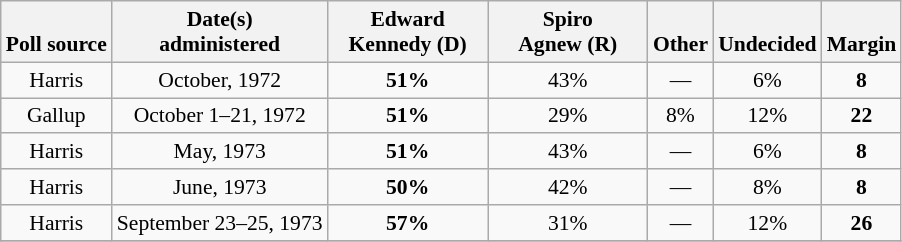<table class="wikitable sortable" style="text-align:center;font-size:90%;line-height:17px">
<tr valign= bottom>
<th>Poll source</th>
<th>Date(s)<br>administered</th>
<th class="unsortable" style="width:100px;">Edward<br>Kennedy (D)</th>
<th class="unsortable" style="width:100px;">Spiro<br>Agnew (R)</th>
<th class="unsortable">Other</th>
<th class="unsortable">Undecided</th>
<th>Margin</th>
</tr>
<tr>
<td align="center">Harris</td>
<td>October, 1972</td>
<td><strong>51%</strong></td>
<td align="center">43%</td>
<td align="center">—</td>
<td align="center">6%</td>
<td><strong>8</strong></td>
</tr>
<tr>
<td align="center">Gallup</td>
<td>October 1–21, 1972</td>
<td><strong>51%</strong></td>
<td align="center">29%</td>
<td align="center">8%</td>
<td align="center">12%</td>
<td><strong>22</strong></td>
</tr>
<tr>
<td align="center">Harris</td>
<td>May, 1973</td>
<td><strong>51%</strong></td>
<td align="center">43%</td>
<td align="center">—</td>
<td align="center">6%</td>
<td><strong>8</strong></td>
</tr>
<tr>
<td align="center">Harris</td>
<td>June, 1973</td>
<td><strong>50%</strong></td>
<td align="center">42%</td>
<td align="center">—</td>
<td align="center">8%</td>
<td><strong>8</strong></td>
</tr>
<tr>
<td align="center">Harris</td>
<td>September 23–25, 1973</td>
<td><strong>57%</strong></td>
<td align="center">31%</td>
<td align="center">—</td>
<td align="center">12%</td>
<td><strong>26</strong></td>
</tr>
<tr>
</tr>
</table>
